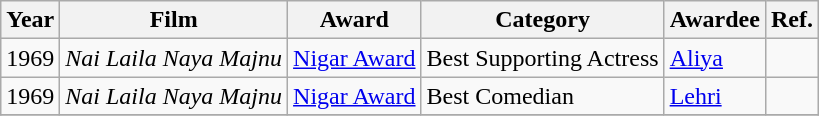<table class="wikitable">
<tr>
<th>Year</th>
<th>Film</th>
<th>Award</th>
<th>Category</th>
<th>Awardee</th>
<th>Ref.</th>
</tr>
<tr>
<td>1969</td>
<td><em>Nai Laila Naya Majnu</em></td>
<td><a href='#'>Nigar Award</a></td>
<td>Best Supporting Actress</td>
<td><a href='#'>Aliya</a></td>
<td></td>
</tr>
<tr>
<td>1969</td>
<td><em>Nai Laila Naya Majnu</em></td>
<td><a href='#'>Nigar Award</a></td>
<td>Best Comedian</td>
<td><a href='#'>Lehri</a></td>
<td></td>
</tr>
<tr>
</tr>
</table>
